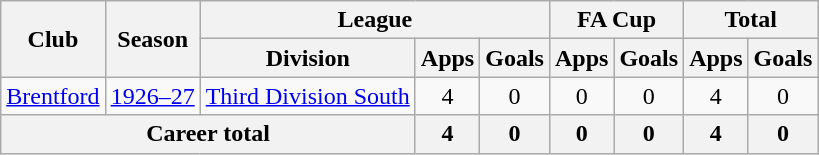<table class="wikitable" style="text-align: center;">
<tr>
<th rowspan="2">Club</th>
<th rowspan="2">Season</th>
<th colspan="3">League</th>
<th colspan="2">FA Cup</th>
<th colspan="2">Total</th>
</tr>
<tr>
<th>Division</th>
<th>Apps</th>
<th>Goals</th>
<th>Apps</th>
<th>Goals</th>
<th>Apps</th>
<th>Goals</th>
</tr>
<tr>
<td><a href='#'>Brentford</a></td>
<td><a href='#'>1926–27</a></td>
<td><a href='#'>Third Division South</a></td>
<td>4</td>
<td>0</td>
<td>0</td>
<td>0</td>
<td>4</td>
<td>0</td>
</tr>
<tr>
<th colspan="3">Career total</th>
<th>4</th>
<th>0</th>
<th>0</th>
<th>0</th>
<th>4</th>
<th>0</th>
</tr>
</table>
